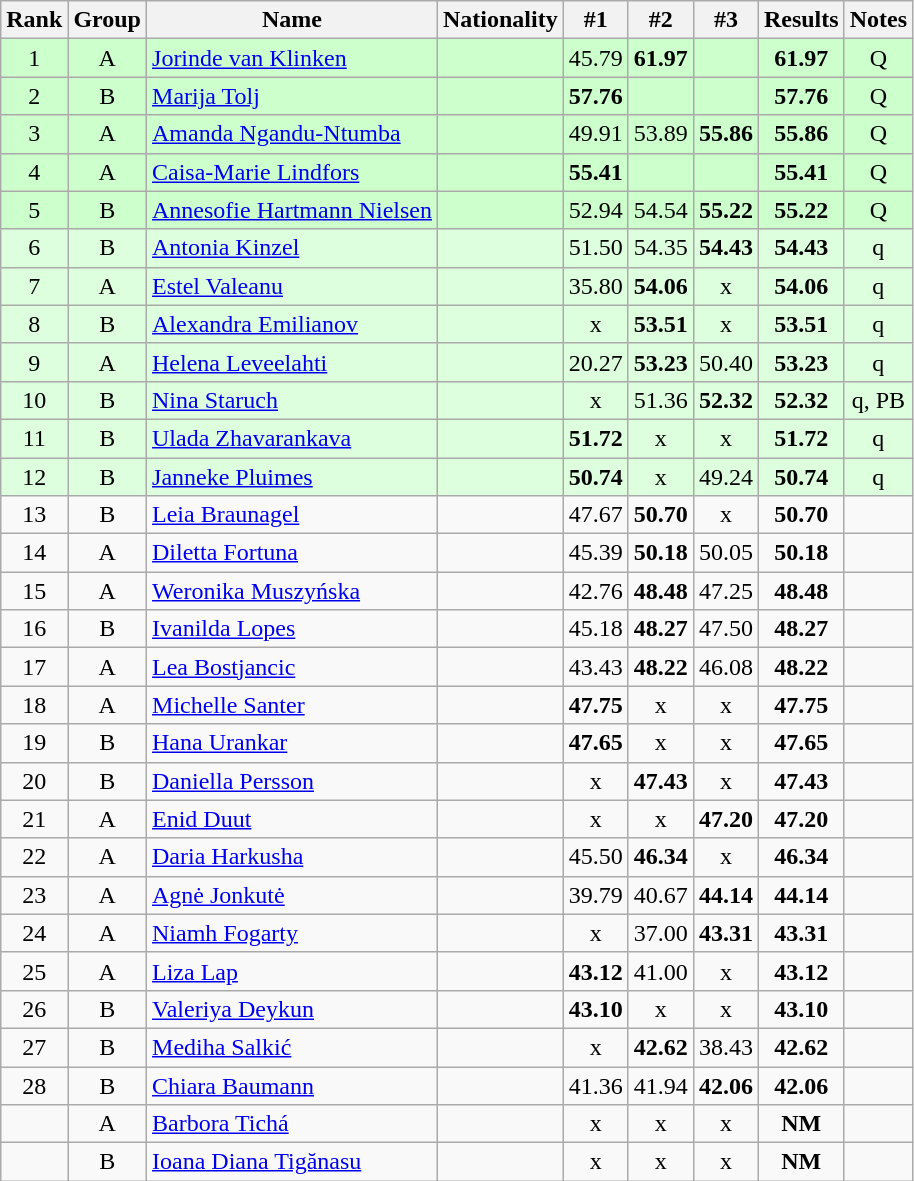<table class="wikitable sortable" style="text-align:center;">
<tr>
<th>Rank</th>
<th>Group</th>
<th>Name</th>
<th>Nationality</th>
<th>#1</th>
<th>#2</th>
<th>#3</th>
<th>Results</th>
<th>Notes</th>
</tr>
<tr bgcolor=ccffcc>
<td>1</td>
<td>A</td>
<td align=left><a href='#'>Jorinde van Klinken</a></td>
<td align=left></td>
<td>45.79</td>
<td><strong>61.97</strong></td>
<td></td>
<td><strong>61.97</strong></td>
<td>Q</td>
</tr>
<tr bgcolor=ccffcc>
<td>2</td>
<td>B</td>
<td align=left><a href='#'>Marija Tolj</a></td>
<td align=left></td>
<td><strong>57.76</strong></td>
<td></td>
<td></td>
<td><strong>57.76</strong></td>
<td>Q</td>
</tr>
<tr bgcolor=ccffcc>
<td>3</td>
<td>A</td>
<td align=left><a href='#'>Amanda Ngandu-Ntumba</a></td>
<td align=left></td>
<td>49.91</td>
<td>53.89</td>
<td><strong>55.86</strong></td>
<td><strong>55.86</strong></td>
<td>Q</td>
</tr>
<tr bgcolor=ccffcc>
<td>4</td>
<td>A</td>
<td align=left><a href='#'>Caisa-Marie Lindfors</a></td>
<td align=left></td>
<td><strong>55.41</strong></td>
<td></td>
<td></td>
<td><strong>55.41</strong></td>
<td>Q</td>
</tr>
<tr bgcolor=ccffcc>
<td>5</td>
<td>B</td>
<td align=left><a href='#'>Annesofie Hartmann Nielsen</a></td>
<td align=left></td>
<td>52.94</td>
<td>54.54</td>
<td><strong>55.22</strong></td>
<td><strong>55.22</strong></td>
<td>Q</td>
</tr>
<tr bgcolor=ddffdd>
<td>6</td>
<td>B</td>
<td align=left><a href='#'>Antonia Kinzel</a></td>
<td align=left></td>
<td>51.50</td>
<td>54.35</td>
<td><strong>54.43</strong></td>
<td><strong>54.43</strong></td>
<td>q</td>
</tr>
<tr bgcolor=ddffdd>
<td>7</td>
<td>A</td>
<td align=left><a href='#'>Estel Valeanu</a></td>
<td align=left></td>
<td>35.80</td>
<td><strong>54.06</strong></td>
<td>x</td>
<td><strong>54.06</strong></td>
<td>q</td>
</tr>
<tr bgcolor=ddffdd>
<td>8</td>
<td>B</td>
<td align=left><a href='#'>Alexandra Emilianov</a></td>
<td align=left></td>
<td>x</td>
<td><strong>53.51</strong></td>
<td>x</td>
<td><strong>53.51</strong></td>
<td>q</td>
</tr>
<tr bgcolor=ddffdd>
<td>9</td>
<td>A</td>
<td align=left><a href='#'>Helena Leveelahti</a></td>
<td align=left></td>
<td>20.27</td>
<td><strong>53.23</strong></td>
<td>50.40</td>
<td><strong>53.23</strong></td>
<td>q</td>
</tr>
<tr bgcolor=ddffdd>
<td>10</td>
<td>B</td>
<td align=left><a href='#'>Nina Staruch</a></td>
<td align=left></td>
<td>x</td>
<td>51.36</td>
<td><strong>52.32</strong></td>
<td><strong>52.32</strong></td>
<td>q, PB</td>
</tr>
<tr bgcolor=ddffdd>
<td>11</td>
<td>B</td>
<td align=left><a href='#'>Ulada Zhavarankava</a></td>
<td align=left></td>
<td><strong>51.72</strong></td>
<td>x</td>
<td>x</td>
<td><strong>51.72</strong></td>
<td>q</td>
</tr>
<tr bgcolor=ddffdd>
<td>12</td>
<td>B</td>
<td align=left><a href='#'>Janneke Pluimes</a></td>
<td align=left></td>
<td><strong>50.74</strong></td>
<td>x</td>
<td>49.24</td>
<td><strong>50.74</strong></td>
<td>q</td>
</tr>
<tr>
<td>13</td>
<td>B</td>
<td align=left><a href='#'>Leia Braunagel</a></td>
<td align=left></td>
<td>47.67</td>
<td><strong>50.70</strong></td>
<td>x</td>
<td><strong>50.70</strong></td>
<td></td>
</tr>
<tr>
<td>14</td>
<td>A</td>
<td align=left><a href='#'>Diletta Fortuna</a></td>
<td align=left></td>
<td>45.39</td>
<td><strong>50.18</strong></td>
<td>50.05</td>
<td><strong>50.18</strong></td>
<td></td>
</tr>
<tr>
<td>15</td>
<td>A</td>
<td align=left><a href='#'>Weronika Muszyńska</a></td>
<td align=left></td>
<td>42.76</td>
<td><strong>48.48</strong></td>
<td>47.25</td>
<td><strong>48.48</strong></td>
<td></td>
</tr>
<tr>
<td>16</td>
<td>B</td>
<td align=left><a href='#'>Ivanilda Lopes</a></td>
<td align=left></td>
<td>45.18</td>
<td><strong>48.27</strong></td>
<td>47.50</td>
<td><strong>48.27</strong></td>
<td></td>
</tr>
<tr>
<td>17</td>
<td>A</td>
<td align=left><a href='#'>Lea Bostjancic</a></td>
<td align=left></td>
<td>43.43</td>
<td><strong>48.22</strong></td>
<td>46.08</td>
<td><strong>48.22</strong></td>
<td></td>
</tr>
<tr>
<td>18</td>
<td>A</td>
<td align=left><a href='#'>Michelle Santer</a></td>
<td align=left></td>
<td><strong>47.75</strong></td>
<td>x</td>
<td>x</td>
<td><strong>47.75</strong></td>
<td></td>
</tr>
<tr>
<td>19</td>
<td>B</td>
<td align=left><a href='#'>Hana Urankar</a></td>
<td align=left></td>
<td><strong>47.65</strong></td>
<td>x</td>
<td>x</td>
<td><strong>47.65</strong></td>
<td></td>
</tr>
<tr>
<td>20</td>
<td>B</td>
<td align=left><a href='#'>Daniella Persson</a></td>
<td align=left></td>
<td>x</td>
<td><strong>47.43</strong></td>
<td>x</td>
<td><strong>47.43</strong></td>
<td></td>
</tr>
<tr>
<td>21</td>
<td>A</td>
<td align=left><a href='#'>Enid Duut</a></td>
<td align=left></td>
<td>x</td>
<td>x</td>
<td><strong>47.20</strong></td>
<td><strong>47.20</strong></td>
<td></td>
</tr>
<tr>
<td>22</td>
<td>A</td>
<td align=left><a href='#'>Daria Harkusha</a></td>
<td align=left></td>
<td>45.50</td>
<td><strong>46.34</strong></td>
<td>x</td>
<td><strong>46.34</strong></td>
<td></td>
</tr>
<tr>
<td>23</td>
<td>A</td>
<td align=left><a href='#'>Agnė Jonkutė</a></td>
<td align=left></td>
<td>39.79</td>
<td>40.67</td>
<td><strong>44.14</strong></td>
<td><strong>44.14</strong></td>
<td></td>
</tr>
<tr>
<td>24</td>
<td>A</td>
<td align=left><a href='#'>Niamh Fogarty</a></td>
<td align=left></td>
<td>x</td>
<td>37.00</td>
<td><strong>43.31</strong></td>
<td><strong>43.31</strong></td>
<td></td>
</tr>
<tr>
<td>25</td>
<td>A</td>
<td align=left><a href='#'>Liza Lap</a></td>
<td align=left></td>
<td><strong>43.12</strong></td>
<td>41.00</td>
<td>x</td>
<td><strong>43.12</strong></td>
<td></td>
</tr>
<tr>
<td>26</td>
<td>B</td>
<td align=left><a href='#'>Valeriya Deykun</a></td>
<td align=left></td>
<td><strong>43.10</strong></td>
<td>x</td>
<td>x</td>
<td><strong>43.10</strong></td>
<td></td>
</tr>
<tr>
<td>27</td>
<td>B</td>
<td align=left><a href='#'>Mediha Salkić</a></td>
<td align=left></td>
<td>x</td>
<td><strong>42.62</strong></td>
<td>38.43</td>
<td><strong>42.62</strong></td>
<td></td>
</tr>
<tr>
<td>28</td>
<td>B</td>
<td align=left><a href='#'>Chiara Baumann</a></td>
<td align=left></td>
<td>41.36</td>
<td>41.94</td>
<td><strong>42.06</strong></td>
<td><strong>42.06</strong></td>
<td></td>
</tr>
<tr>
<td></td>
<td>A</td>
<td align=left><a href='#'>Barbora Tichá</a></td>
<td align=left></td>
<td>x</td>
<td>x</td>
<td>x</td>
<td><strong>NM</strong></td>
<td></td>
</tr>
<tr>
<td></td>
<td>B</td>
<td align=left><a href='#'>Ioana Diana Tigănasu</a></td>
<td align=left></td>
<td>x</td>
<td>x</td>
<td>x</td>
<td><strong>NM</strong></td>
<td></td>
</tr>
</table>
